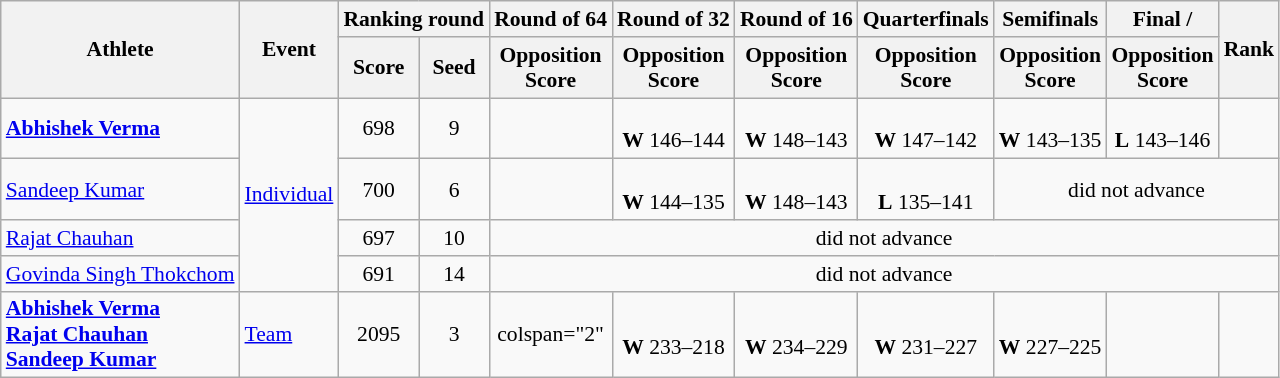<table class="wikitable" style="text-align:center; font-size:90%">
<tr>
<th rowspan=2>Athlete</th>
<th rowspan=2>Event</th>
<th colspan=2>Ranking round</th>
<th>Round of 64</th>
<th>Round of 32</th>
<th>Round of 16</th>
<th>Quarterfinals</th>
<th>Semifinals</th>
<th>Final / </th>
<th rowspan=2>Rank</th>
</tr>
<tr>
<th>Score</th>
<th>Seed</th>
<th>Opposition<br>Score</th>
<th>Opposition<br>Score</th>
<th>Opposition<br>Score</th>
<th>Opposition<br>Score</th>
<th>Opposition<br>Score</th>
<th>Opposition<br>Score</th>
</tr>
<tr>
<td align=left><strong><a href='#'>Abhishek Verma</a></strong></td>
<td align=left rowspan=4><a href='#'>Individual</a></td>
<td>698</td>
<td>9</td>
<td></td>
<td><br><strong>W</strong> 146–144</td>
<td><br><strong>W</strong> 148–143</td>
<td><br><strong>W</strong> 147–142</td>
<td><br><strong>W</strong> 143–135</td>
<td><br><strong>L</strong> 143–146</td>
<td></td>
</tr>
<tr>
<td align=left><a href='#'>Sandeep Kumar</a></td>
<td>700</td>
<td>6</td>
<td></td>
<td><br><strong>W</strong> 144–135</td>
<td><br><strong>W</strong> 148–143</td>
<td><br><strong>L</strong> 135–141</td>
<td colspan=3>did not advance</td>
</tr>
<tr>
<td align=left><a href='#'>Rajat Chauhan</a></td>
<td>697</td>
<td>10</td>
<td colspan=7>did not advance</td>
</tr>
<tr>
<td align=left><a href='#'>Govinda Singh Thokchom</a></td>
<td>691</td>
<td>14</td>
<td colspan=7>did not advance</td>
</tr>
<tr>
<td align=left><strong><a href='#'>Abhishek Verma</a><br><a href='#'>Rajat Chauhan</a><br><a href='#'>Sandeep Kumar</a></strong></td>
<td align=left><a href='#'>Team</a></td>
<td>2095</td>
<td>3</td>
<td>colspan="2" </td>
<td><br><strong>W</strong> 233–218</td>
<td><br><strong>W</strong> 234–229</td>
<td><br><strong>W</strong> 231–227</td>
<td><br><strong>W</strong> 227–225</td>
<td></td>
</tr>
</table>
